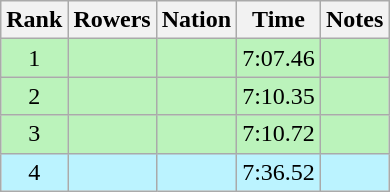<table class="wikitable sortable" style=text-align:center>
<tr>
<th>Rank</th>
<th>Rowers</th>
<th>Nation</th>
<th>Time</th>
<th>Notes</th>
</tr>
<tr bgcolor=bbf3bb>
<td>1</td>
<td align=left></td>
<td align=left></td>
<td>7:07.46</td>
<td></td>
</tr>
<tr bgcolor=bbf3bb>
<td>2</td>
<td align=left></td>
<td align=left></td>
<td>7:10.35</td>
<td></td>
</tr>
<tr bgcolor=bbf3bb>
<td>3</td>
<td align=left></td>
<td align=left></td>
<td>7:10.72</td>
<td></td>
</tr>
<tr bgcolor=bbf3ff>
<td>4</td>
<td align=left></td>
<td align=left></td>
<td>7:36.52</td>
<td></td>
</tr>
</table>
